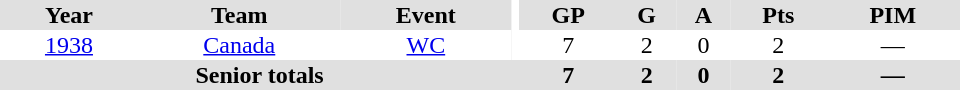<table border="0" cellpadding="1" cellspacing="0" ID="Table3" style="text-align:center; width:40em">
<tr bgcolor="#e0e0e0">
<th>Year</th>
<th>Team</th>
<th>Event</th>
<th rowspan="102" bgcolor="#ffffff"></th>
<th>GP</th>
<th>G</th>
<th>A</th>
<th>Pts</th>
<th>PIM</th>
</tr>
<tr>
<td><a href='#'>1938</a></td>
<td><a href='#'>Canada</a></td>
<td><a href='#'>WC</a></td>
<td>7</td>
<td>2</td>
<td>0</td>
<td>2</td>
<td>—</td>
</tr>
<tr bgcolor="#e0e0e0">
<th colspan="4">Senior totals</th>
<th>7</th>
<th>2</th>
<th>0</th>
<th>2</th>
<th>—</th>
</tr>
</table>
